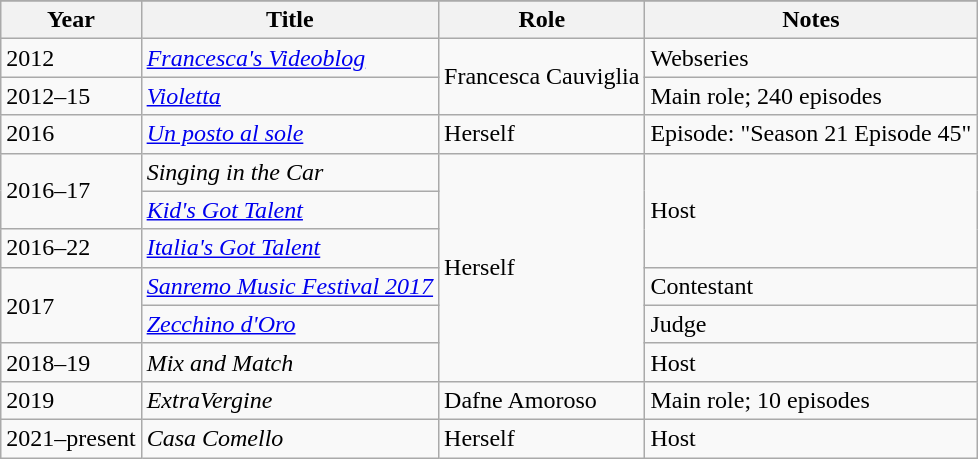<table class="wikitable">
<tr>
</tr>
<tr>
<th>Year</th>
<th>Title</th>
<th>Role</th>
<th>Notes</th>
</tr>
<tr>
<td>2012</td>
<td><em><a href='#'>Francesca's Videoblog</a></em></td>
<td rowspan="2">Francesca Cauviglia</td>
<td>Webseries</td>
</tr>
<tr>
<td>2012–15</td>
<td><em><a href='#'>Violetta</a></em></td>
<td>Main role; 240 episodes</td>
</tr>
<tr>
<td>2016</td>
<td><em><a href='#'>Un posto al sole</a></em></td>
<td>Herself</td>
<td>Episode: "Season 21 Episode 45"</td>
</tr>
<tr>
<td rowspan=2>2016–17</td>
<td><em>Singing in the Car</em></td>
<td rowspan=6>Herself</td>
<td rowspan=3>Host</td>
</tr>
<tr>
<td><em><a href='#'>Kid's Got Talent</a></em></td>
</tr>
<tr>
<td>2016–22</td>
<td><em><a href='#'>Italia's Got Talent</a></em></td>
</tr>
<tr>
<td rowspan=2>2017</td>
<td><em><a href='#'>Sanremo Music Festival 2017</a></em></td>
<td>Contestant</td>
</tr>
<tr>
<td><em><a href='#'>Zecchino d'Oro</a></em></td>
<td>Judge</td>
</tr>
<tr>
<td>2018–19</td>
<td><em>Mix and Match</em></td>
<td>Host</td>
</tr>
<tr>
<td>2019</td>
<td><em>ExtraVergine</em></td>
<td>Dafne Amoroso</td>
<td>Main role; 10 episodes</td>
</tr>
<tr>
<td>2021–present</td>
<td><em>Casa Comello</em></td>
<td>Herself</td>
<td>Host</td>
</tr>
</table>
